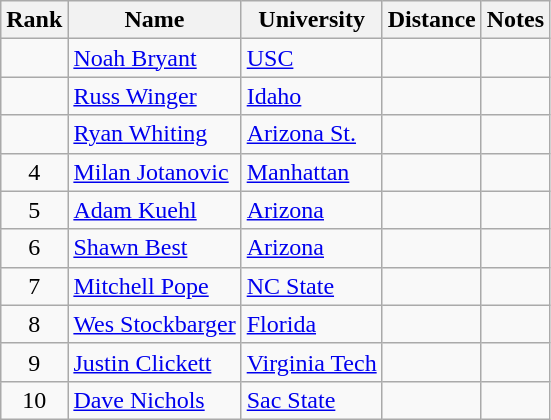<table class="wikitable sortable" style="text-align:center">
<tr>
<th>Rank</th>
<th>Name</th>
<th>University</th>
<th>Distance</th>
<th>Notes</th>
</tr>
<tr>
<td></td>
<td align=left><a href='#'>Noah Bryant</a></td>
<td align=left><a href='#'>USC</a></td>
<td></td>
<td></td>
</tr>
<tr>
<td></td>
<td align=left><a href='#'>Russ Winger</a></td>
<td align=left><a href='#'>Idaho</a></td>
<td></td>
<td></td>
</tr>
<tr>
<td></td>
<td align=left><a href='#'>Ryan Whiting</a></td>
<td align=left><a href='#'>Arizona St.</a></td>
<td></td>
<td></td>
</tr>
<tr>
<td>4</td>
<td align=left><a href='#'>Milan Jotanovic</a></td>
<td align="left"><a href='#'>Manhattan</a></td>
<td></td>
<td></td>
</tr>
<tr>
<td>5</td>
<td align=left><a href='#'>Adam Kuehl</a></td>
<td align="left"><a href='#'>Arizona</a></td>
<td></td>
<td></td>
</tr>
<tr>
<td>6</td>
<td align=left><a href='#'>Shawn Best</a></td>
<td align="left"><a href='#'>Arizona</a></td>
<td></td>
<td></td>
</tr>
<tr>
<td>7</td>
<td align=left><a href='#'>Mitchell Pope</a></td>
<td align="left"><a href='#'>NC State</a></td>
<td></td>
<td></td>
</tr>
<tr>
<td>8</td>
<td align=left><a href='#'>Wes Stockbarger</a></td>
<td align="left"><a href='#'>Florida</a></td>
<td></td>
<td></td>
</tr>
<tr>
<td>9</td>
<td align=left><a href='#'>Justin Clickett</a></td>
<td align="left"><a href='#'>Virginia Tech</a></td>
<td></td>
<td></td>
</tr>
<tr>
<td>10</td>
<td align=left><a href='#'>Dave Nichols</a></td>
<td align="left"><a href='#'>Sac State</a></td>
<td></td>
<td></td>
</tr>
</table>
